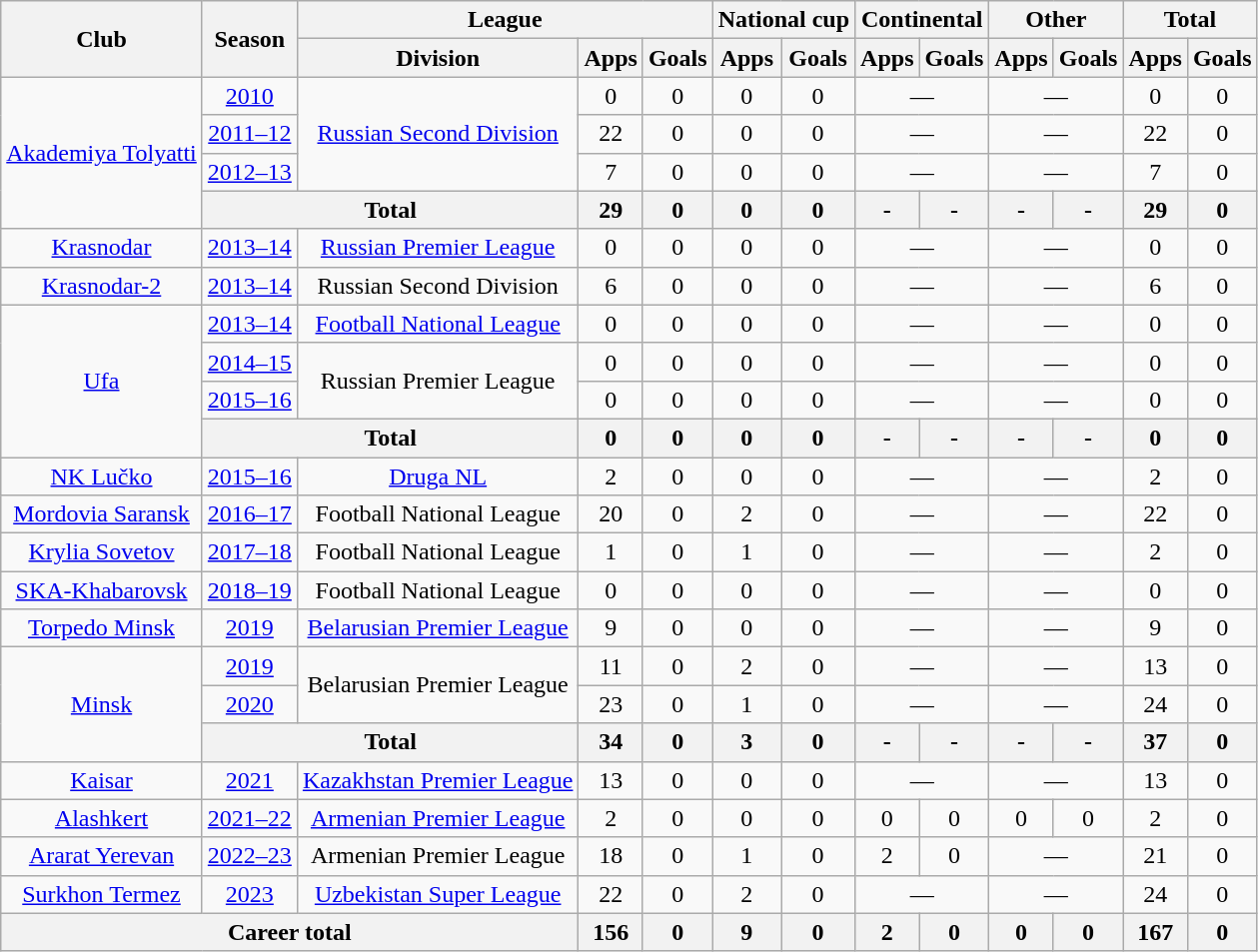<table class="wikitable" style="text-align:center">
<tr>
<th rowspan="2">Club</th>
<th rowspan="2">Season</th>
<th colspan="3">League</th>
<th colspan="2">National cup</th>
<th colspan="2">Continental</th>
<th colspan="2">Other</th>
<th colspan="2">Total</th>
</tr>
<tr>
<th>Division</th>
<th>Apps</th>
<th>Goals</th>
<th>Apps</th>
<th>Goals</th>
<th>Apps</th>
<th>Goals</th>
<th>Apps</th>
<th>Goals</th>
<th>Apps</th>
<th>Goals</th>
</tr>
<tr>
<td rowspan="4"><a href='#'>Akademiya Tolyatti</a></td>
<td><a href='#'>2010</a></td>
<td rowspan="3"><a href='#'>Russian Second Division</a></td>
<td>0</td>
<td>0</td>
<td>0</td>
<td>0</td>
<td colspan="2">—</td>
<td colspan="2">—</td>
<td>0</td>
<td>0</td>
</tr>
<tr>
<td><a href='#'>2011–12</a></td>
<td>22</td>
<td>0</td>
<td>0</td>
<td>0</td>
<td colspan="2">—</td>
<td colspan="2">—</td>
<td>22</td>
<td>0</td>
</tr>
<tr>
<td><a href='#'>2012–13</a></td>
<td>7</td>
<td>0</td>
<td>0</td>
<td>0</td>
<td colspan="2">—</td>
<td colspan="2">—</td>
<td>7</td>
<td>0</td>
</tr>
<tr>
<th colspan="2">Total</th>
<th>29</th>
<th>0</th>
<th>0</th>
<th>0</th>
<th>-</th>
<th>-</th>
<th>-</th>
<th>-</th>
<th>29</th>
<th>0</th>
</tr>
<tr>
<td><a href='#'>Krasnodar</a></td>
<td><a href='#'>2013–14</a></td>
<td><a href='#'>Russian Premier League</a></td>
<td>0</td>
<td>0</td>
<td>0</td>
<td>0</td>
<td colspan="2">—</td>
<td colspan="2">—</td>
<td>0</td>
<td>0</td>
</tr>
<tr>
<td><a href='#'>Krasnodar-2</a></td>
<td><a href='#'>2013–14</a></td>
<td>Russian Second Division</td>
<td>6</td>
<td>0</td>
<td>0</td>
<td>0</td>
<td colspan="2">—</td>
<td colspan="2">—</td>
<td>6</td>
<td>0</td>
</tr>
<tr>
<td rowspan="4"><a href='#'>Ufa</a></td>
<td><a href='#'>2013–14</a></td>
<td><a href='#'>Football National League</a></td>
<td>0</td>
<td>0</td>
<td>0</td>
<td>0</td>
<td colspan="2">—</td>
<td colspan="2">—</td>
<td>0</td>
<td>0</td>
</tr>
<tr>
<td><a href='#'>2014–15</a></td>
<td rowspan="2">Russian Premier League</td>
<td>0</td>
<td>0</td>
<td>0</td>
<td>0</td>
<td colspan="2">—</td>
<td colspan="2">—</td>
<td>0</td>
<td>0</td>
</tr>
<tr>
<td><a href='#'>2015–16</a></td>
<td>0</td>
<td>0</td>
<td>0</td>
<td>0</td>
<td colspan="2">—</td>
<td colspan="2">—</td>
<td>0</td>
<td>0</td>
</tr>
<tr>
<th colspan="2">Total</th>
<th>0</th>
<th>0</th>
<th>0</th>
<th>0</th>
<th>-</th>
<th>-</th>
<th>-</th>
<th>-</th>
<th>0</th>
<th>0</th>
</tr>
<tr>
<td><a href='#'>NK Lučko</a></td>
<td><a href='#'>2015–16</a></td>
<td><a href='#'>Druga NL</a></td>
<td>2</td>
<td>0</td>
<td>0</td>
<td>0</td>
<td colspan="2">—</td>
<td colspan="2">—</td>
<td>2</td>
<td>0</td>
</tr>
<tr>
<td><a href='#'>Mordovia Saransk</a></td>
<td><a href='#'>2016–17</a></td>
<td>Football National League</td>
<td>20</td>
<td>0</td>
<td>2</td>
<td>0</td>
<td colspan="2">—</td>
<td colspan="2">—</td>
<td>22</td>
<td>0</td>
</tr>
<tr>
<td><a href='#'>Krylia Sovetov</a></td>
<td><a href='#'>2017–18</a></td>
<td>Football National League</td>
<td>1</td>
<td>0</td>
<td>1</td>
<td>0</td>
<td colspan="2">—</td>
<td colspan="2">—</td>
<td>2</td>
<td>0</td>
</tr>
<tr>
<td><a href='#'>SKA-Khabarovsk</a></td>
<td><a href='#'>2018–19</a></td>
<td>Football National League</td>
<td>0</td>
<td>0</td>
<td>0</td>
<td>0</td>
<td colspan="2">—</td>
<td colspan="2">—</td>
<td>0</td>
<td>0</td>
</tr>
<tr>
<td><a href='#'>Torpedo Minsk</a></td>
<td><a href='#'>2019</a></td>
<td><a href='#'>Belarusian Premier League</a></td>
<td>9</td>
<td>0</td>
<td>0</td>
<td>0</td>
<td colspan="2">—</td>
<td colspan="2">—</td>
<td>9</td>
<td>0</td>
</tr>
<tr>
<td rowspan="3"><a href='#'>Minsk</a></td>
<td><a href='#'>2019</a></td>
<td rowspan="2">Belarusian Premier League</td>
<td>11</td>
<td>0</td>
<td>2</td>
<td>0</td>
<td colspan="2">—</td>
<td colspan="2">—</td>
<td>13</td>
<td>0</td>
</tr>
<tr>
<td><a href='#'>2020</a></td>
<td>23</td>
<td>0</td>
<td>1</td>
<td>0</td>
<td colspan="2">—</td>
<td colspan="2">—</td>
<td>24</td>
<td>0</td>
</tr>
<tr>
<th colspan="2">Total</th>
<th>34</th>
<th>0</th>
<th>3</th>
<th>0</th>
<th>-</th>
<th>-</th>
<th>-</th>
<th>-</th>
<th>37</th>
<th>0</th>
</tr>
<tr>
<td><a href='#'>Kaisar</a></td>
<td><a href='#'>2021</a></td>
<td><a href='#'>Kazakhstan Premier League</a></td>
<td>13</td>
<td>0</td>
<td>0</td>
<td>0</td>
<td colspan="2">—</td>
<td colspan="2">—</td>
<td>13</td>
<td>0</td>
</tr>
<tr>
<td><a href='#'>Alashkert</a></td>
<td><a href='#'>2021–22</a></td>
<td><a href='#'>Armenian Premier League</a></td>
<td>2</td>
<td>0</td>
<td>0</td>
<td>0</td>
<td>0</td>
<td>0</td>
<td>0</td>
<td>0</td>
<td>2</td>
<td>0</td>
</tr>
<tr>
<td><a href='#'>Ararat Yerevan</a></td>
<td><a href='#'>2022–23</a></td>
<td>Armenian Premier League</td>
<td>18</td>
<td>0</td>
<td>1</td>
<td>0</td>
<td>2</td>
<td>0</td>
<td colspan="2">—</td>
<td>21</td>
<td>0</td>
</tr>
<tr>
<td><a href='#'>Surkhon Termez</a></td>
<td><a href='#'>2023</a></td>
<td><a href='#'>Uzbekistan Super League</a></td>
<td>22</td>
<td>0</td>
<td>2</td>
<td>0</td>
<td colspan="2">—</td>
<td colspan="2">—</td>
<td>24</td>
<td>0</td>
</tr>
<tr>
<th colspan="3">Career total</th>
<th>156</th>
<th>0</th>
<th>9</th>
<th>0</th>
<th>2</th>
<th>0</th>
<th>0</th>
<th>0</th>
<th>167</th>
<th>0</th>
</tr>
</table>
